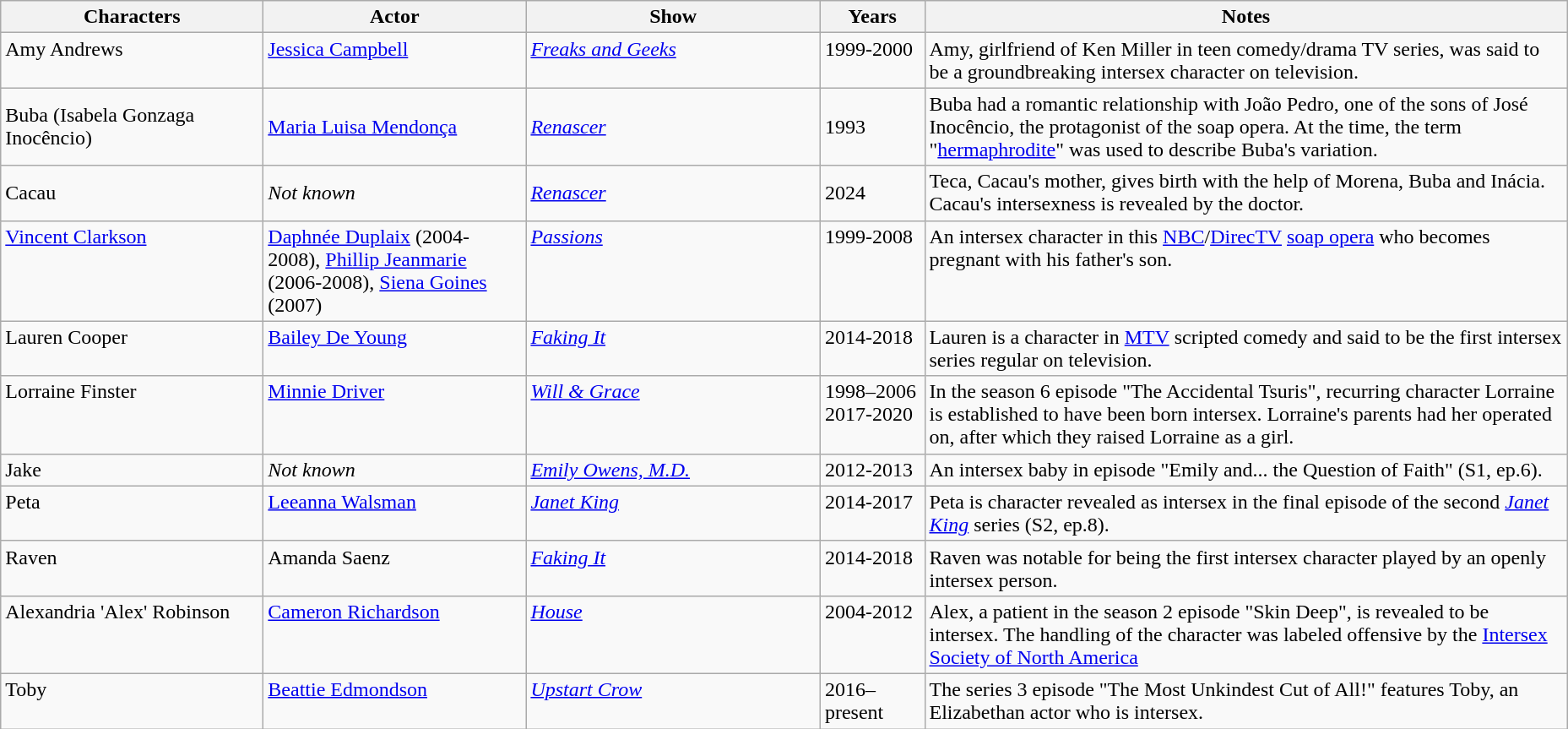<table class="sortable wikitable" style="margins:auto; width=100%;">
<tr>
<th style="width:200px">Characters</th>
<th style="width:200px">Actor</th>
<th style="width:225px;">Show</th>
<th style="width:75px;">Years</th>
<th style="width:500px;">Notes</th>
</tr>
<tr valign="top">
<td>Amy Andrews</td>
<td><a href='#'>Jessica Campbell</a></td>
<td><em><a href='#'>Freaks and Geeks</a></em></td>
<td>1999-2000</td>
<td>Amy, girlfriend of Ken Miller in teen comedy/drama TV series, was said to be a groundbreaking intersex character on television.</td>
</tr>
<tr>
<td>Buba (Isabela Gonzaga Inocêncio)</td>
<td><a href='#'>Maria Luisa Mendonça</a></td>
<td><a href='#'><em>Renascer</em></a></td>
<td>1993</td>
<td>Buba had a romantic relationship with João Pedro, one of the sons of José Inocêncio, the protagonist of the soap opera. At the time, the term "<a href='#'>hermaphrodite</a>" was used to describe Buba's variation.</td>
</tr>
<tr>
<td>Cacau</td>
<td><em>Not known</em></td>
<td><a href='#'><em>Renascer</em></a></td>
<td>2024</td>
<td>Teca, Cacau's mother, gives birth with the help of Morena, Buba and Inácia. Cacau's intersexness is revealed by the doctor.</td>
</tr>
<tr valign="top">
<td><a href='#'>Vincent Clarkson</a></td>
<td><a href='#'>Daphnée Duplaix</a> (2004-2008), <a href='#'>Phillip Jeanmarie</a> (2006-2008), <a href='#'>Siena Goines</a> (2007)</td>
<td><em><a href='#'>Passions</a></em></td>
<td>1999-2008</td>
<td>An intersex character in this <a href='#'>NBC</a>/<a href='#'>DirecTV</a> <a href='#'>soap opera</a> who becomes pregnant with his father's son.</td>
</tr>
<tr valign="top">
<td>Lauren Cooper</td>
<td><a href='#'>Bailey De Young</a></td>
<td><em><a href='#'>Faking It</a></em></td>
<td>2014-2018</td>
<td>Lauren is a character in <a href='#'>MTV</a> scripted comedy  and said to be the first intersex series regular on television.</td>
</tr>
<tr valign="top">
<td>Lorraine Finster</td>
<td><a href='#'>Minnie Driver</a></td>
<td><em><a href='#'>Will & Grace</a></em></td>
<td>1998–2006<br>2017-2020</td>
<td>In the season 6 episode "The Accidental Tsuris", recurring character Lorraine is established to have been born intersex. Lorraine's parents had her operated on, after which they raised Lorraine as a girl.</td>
</tr>
<tr valign="top">
<td>Jake</td>
<td><em>Not known</em></td>
<td><em><a href='#'>Emily Owens, M.D.</a></em></td>
<td>2012-2013</td>
<td>An intersex baby in episode "Emily and... the Question of Faith" (S1, ep.6).</td>
</tr>
<tr valign="top">
<td>Peta</td>
<td><a href='#'>Leeanna Walsman</a></td>
<td><em><a href='#'>Janet King</a></em></td>
<td>2014-2017</td>
<td>Peta is character revealed as intersex in the final episode of the second <em><a href='#'>Janet King</a></em> series (S2, ep.8).</td>
</tr>
<tr valign="top">
<td>Raven</td>
<td>Amanda Saenz</td>
<td><em><a href='#'>Faking It</a></em></td>
<td>2014-2018</td>
<td>Raven was notable for being the first intersex character played by an openly intersex person.</td>
</tr>
<tr valign="top">
<td>Alexandria 'Alex' Robinson</td>
<td><a href='#'>Cameron Richardson</a></td>
<td><em><a href='#'>House</a></em></td>
<td>2004-2012</td>
<td>Alex, a patient in the season 2 episode "Skin Deep", is revealed to be intersex. The handling of the character was labeled offensive by the <a href='#'>Intersex Society of North America</a></td>
</tr>
<tr valign="top">
<td>Toby</td>
<td><a href='#'>Beattie Edmondson</a></td>
<td><em><a href='#'>Upstart Crow</a></em></td>
<td>2016–present</td>
<td>The series 3 episode "The Most Unkindest Cut of All!" features Toby, an Elizabethan actor who is intersex.</td>
</tr>
</table>
